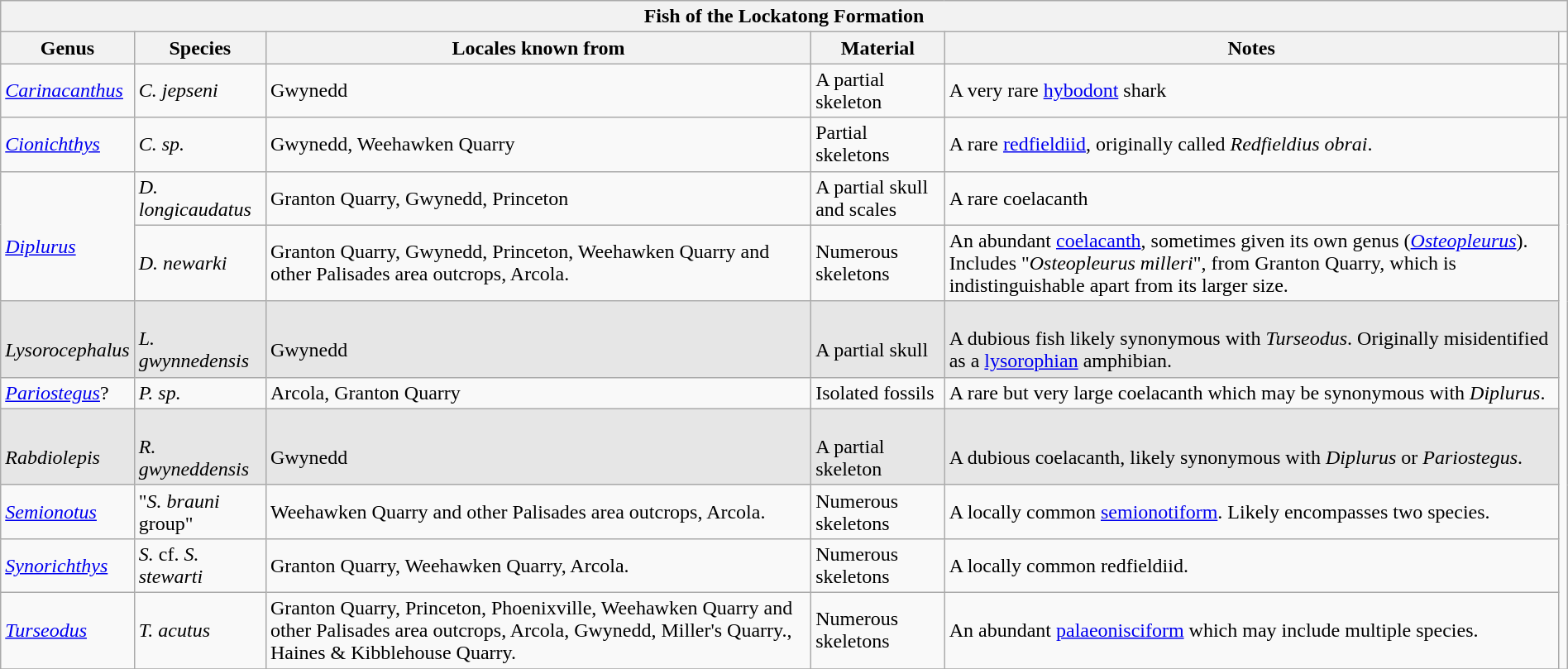<table class="wikitable" align="center" width="100%">
<tr>
<th colspan="6" align="center"><strong>Fish of the Lockatong Formation</strong></th>
</tr>
<tr>
<th>Genus</th>
<th>Species</th>
<th>Locales known from</th>
<th>Material</th>
<th>Notes</th>
</tr>
<tr>
<td><em><a href='#'>Carinacanthus</a></em></td>
<td><em>C. jepseni</em></td>
<td>Gwynedd</td>
<td>A partial skeleton</td>
<td>A very rare <a href='#'>hybodont</a> shark</td>
<td></td>
</tr>
<tr>
<td><em><a href='#'>Cionichthys</a></em></td>
<td><em>C. sp.</em></td>
<td>Gwynedd, Weehawken Quarry</td>
<td>Partial skeletons</td>
<td>A rare <a href='#'>redfieldiid</a>, originally called <em>Redfieldius obrai</em>.</td>
</tr>
<tr>
<td rowspan = "2"><br><em><a href='#'>Diplurus</a></em></td>
<td><em>D. longicaudatus</em></td>
<td>Granton Quarry, Gwynedd, Princeton</td>
<td>A partial skull and scales</td>
<td>A rare coelacanth</td>
</tr>
<tr>
<td><em>D. newarki</em></td>
<td>Granton Quarry, Gwynedd, Princeton, Weehawken Quarry and other Palisades area outcrops, Arcola.</td>
<td>Numerous skeletons</td>
<td>An abundant <a href='#'>coelacanth</a>, sometimes given its own genus (<em><a href='#'>Osteopleurus</a></em>). Includes "<em>Osteopleurus milleri</em>", from Granton Quarry, which is indistinguishable apart from its larger size.</td>
</tr>
<tr>
<td style="background:#E6E6E6;"><br><em>Lysorocephalus</em></td>
<td style="background:#E6E6E6;"><br><em>L. gwynnedensis</em></td>
<td style="background:#E6E6E6;"><br>Gwynedd</td>
<td style="background:#E6E6E6;"><br>A partial skull</td>
<td style="background:#E6E6E6;"><br>A dubious fish likely synonymous with <em>Turseodus</em>. Originally misidentified as a <a href='#'>lysorophian</a> amphibian.</td>
</tr>
<tr>
<td><em><a href='#'>Pariostegus</a></em>?</td>
<td><em>P. sp.</em></td>
<td>Arcola, Granton Quarry</td>
<td>Isolated fossils</td>
<td>A rare but very large coelacanth which may be synonymous with <em>Diplurus</em>.</td>
</tr>
<tr>
<td style="background:#E6E6E6;"><br><em>Rabdiolepis</em></td>
<td style="background:#E6E6E6;"><br><em>R. gwyneddensis</em></td>
<td style="background:#E6E6E6;"><br>Gwynedd</td>
<td style="background:#E6E6E6;"><br>A partial skeleton</td>
<td style="background:#E6E6E6;"><br>A dubious coelacanth, likely synonymous with <em>Diplurus</em> or <em>Pariostegus</em>.</td>
</tr>
<tr>
<td><em><a href='#'>Semionotus</a></em></td>
<td>"<em>S. brauni</em> group"</td>
<td>Weehawken Quarry and other Palisades area outcrops, Arcola.</td>
<td>Numerous skeletons</td>
<td>A locally common <a href='#'>semionotiform</a>. Likely encompasses two species.</td>
</tr>
<tr>
<td><em><a href='#'>Synorichthys</a></em></td>
<td><em>S.</em> cf. <em>S. stewarti</em></td>
<td>Granton Quarry, Weehawken Quarry, Arcola.</td>
<td>Numerous skeletons</td>
<td>A locally common redfieldiid.</td>
</tr>
<tr>
<td><em><a href='#'>Turseodus</a></em></td>
<td><em>T. acutus</em></td>
<td>Granton Quarry, Princeton, Phoenixville, Weehawken Quarry and other Palisades area outcrops, Arcola, Gwynedd, Miller's Quarry., Haines & Kibblehouse Quarry.</td>
<td>Numerous skeletons</td>
<td>An abundant <a href='#'>palaeonisciform</a> which may include multiple species.</td>
</tr>
<tr>
</tr>
</table>
